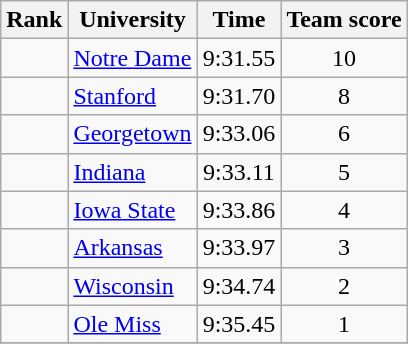<table class="wikitable sortable" style="text-align:center">
<tr>
<th>Rank</th>
<th>University</th>
<th>Time</th>
<th>Team score</th>
</tr>
<tr>
<td></td>
<td align=left><a href='#'>Notre Dame</a></td>
<td>9:31.55</td>
<td>10</td>
</tr>
<tr>
<td></td>
<td align=left><a href='#'>Stanford</a></td>
<td>9:31.70</td>
<td>8</td>
</tr>
<tr>
<td></td>
<td align=left><a href='#'>Georgetown</a></td>
<td>9:33.06</td>
<td>6</td>
</tr>
<tr>
<td></td>
<td align=left><a href='#'>Indiana</a></td>
<td>9:33.11</td>
<td>5</td>
</tr>
<tr>
<td></td>
<td align=left><a href='#'>Iowa State</a></td>
<td>9:33.86</td>
<td>4</td>
</tr>
<tr>
<td></td>
<td align=left><a href='#'>Arkansas</a></td>
<td>9:33.97</td>
<td>3</td>
</tr>
<tr>
<td></td>
<td align=left><a href='#'>Wisconsin</a></td>
<td>9:34.74</td>
<td>2</td>
</tr>
<tr>
<td></td>
<td align=left><a href='#'>Ole Miss</a></td>
<td>9:35.45</td>
<td>1</td>
</tr>
<tr>
</tr>
</table>
